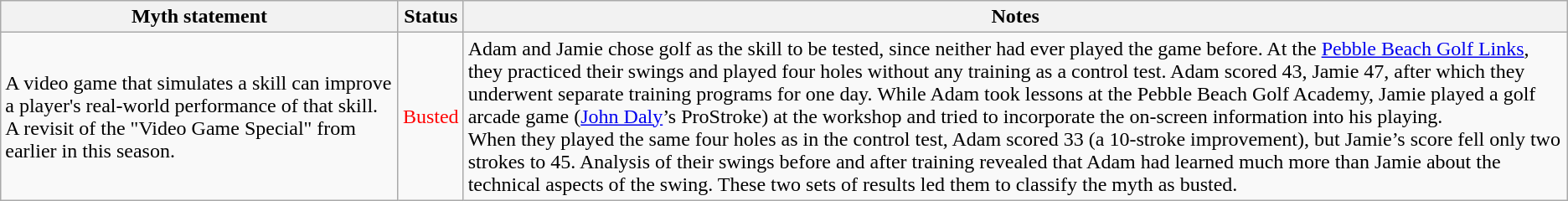<table class="wikitable plainrowheaders">
<tr>
<th>Myth statement</th>
<th>Status</th>
<th>Notes</th>
</tr>
<tr>
<td>A video game that simulates a skill can improve a player's real-world performance of that skill. A revisit of the "Video Game Special" from earlier in this season.</td>
<td style="color:red">Busted</td>
<td>Adam and Jamie chose golf as the skill to be tested, since neither had ever played the game before. At the <a href='#'>Pebble Beach Golf Links</a>, they practiced their swings and played four holes without any training as a control test. Adam scored 43, Jamie 47, after which they underwent separate training programs for one day. While Adam took lessons at the Pebble Beach Golf Academy, Jamie played a golf arcade game (<a href='#'>John Daly</a>’s ProStroke) at the workshop and tried to incorporate the on-screen information into his playing.<br>When they played the same four holes as in the control test, Adam scored 33 (a 10-stroke improvement), but Jamie’s score fell only two strokes to 45. Analysis of their swings before and after training revealed that Adam had learned much more than Jamie about the technical aspects of the swing. These two sets of results led them to classify the myth as busted.</td>
</tr>
</table>
